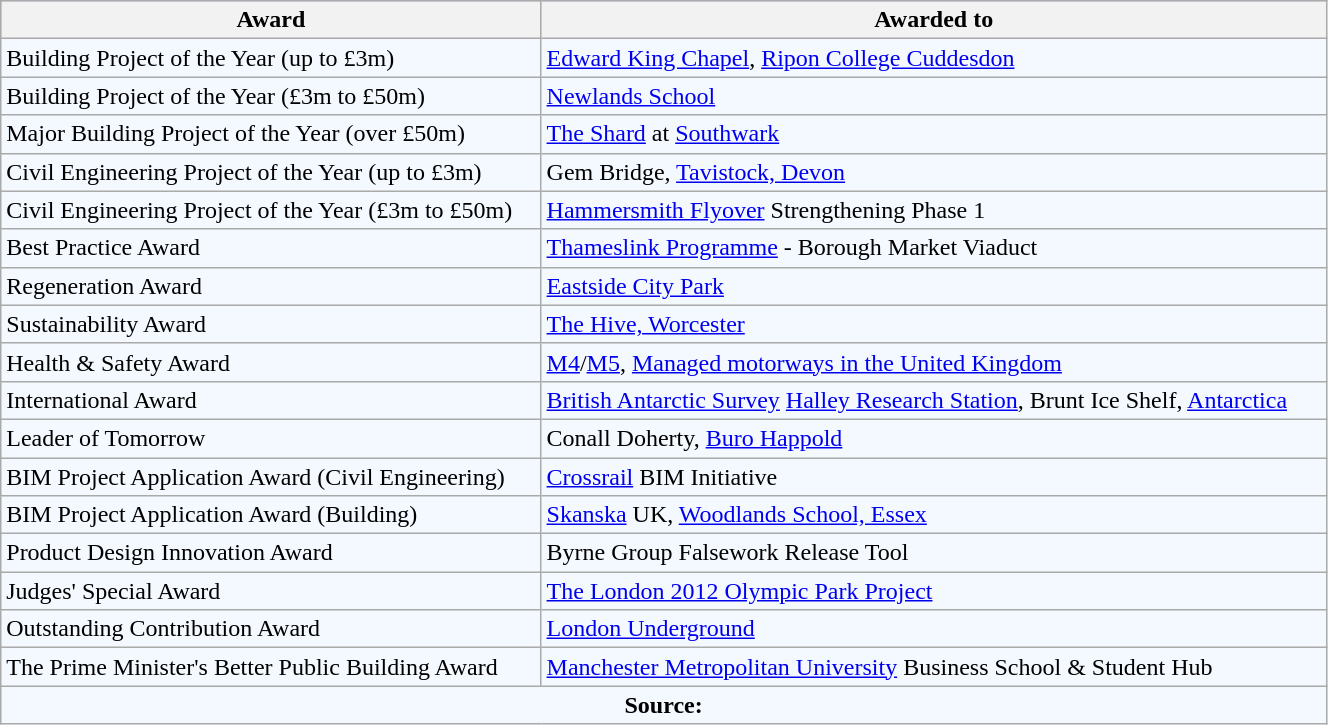<table class="wikitable mw-collapsible mw-collapsed" border="0" cellpadding="2" cellspacing="2" align="center" width="70%">
<tr bgcolor=#99CCFF>
<th align="left" valign="top">Award</th>
<th align="left" valign="top">Awarded to</th>
</tr>
<tr bgcolor=#F4F9FF>
<td>Building Project of the Year (up to £3m)</td>
<td><a href='#'>Edward King Chapel</a>, <a href='#'>Ripon College Cuddesdon</a></td>
</tr>
<tr bgcolor=#F4F9FF>
<td>Building Project of the Year (£3m to £50m)</td>
<td><a href='#'>Newlands School</a></td>
</tr>
<tr bgcolor=#F4F9FF>
<td>Major Building Project of the Year (over £50m)</td>
<td><a href='#'>The Shard</a> at <a href='#'>Southwark</a></td>
</tr>
<tr bgcolor=#F4F9FF>
<td>Civil Engineering Project of the Year (up to £3m)</td>
<td>Gem Bridge, <a href='#'>Tavistock, Devon</a></td>
</tr>
<tr bgcolor=#F4F9FF>
<td>Civil Engineering Project of the Year (£3m to £50m)</td>
<td><a href='#'>Hammersmith Flyover</a> Strengthening Phase 1</td>
</tr>
<tr bgcolor=#F4F9FF>
<td>Best Practice Award</td>
<td><a href='#'>Thameslink Programme</a> - Borough Market Viaduct</td>
</tr>
<tr bgcolor=#F4F9FF>
<td>Regeneration Award</td>
<td><a href='#'>Eastside City Park</a></td>
</tr>
<tr bgcolor=#F4F9FF>
<td>Sustainability Award</td>
<td><a href='#'>The Hive, Worcester</a></td>
</tr>
<tr bgcolor=#F4F9FF>
<td>Health & Safety Award</td>
<td><a href='#'>M4</a>/<a href='#'>M5</a>, <a href='#'>Managed motorways in the United Kingdom</a></td>
</tr>
<tr bgcolor=#F4F9FF>
<td>International Award</td>
<td><a href='#'>British Antarctic Survey</a> <a href='#'>Halley Research Station</a>, Brunt Ice Shelf, <a href='#'>Antarctica</a></td>
</tr>
<tr bgcolor=#F4F9FF>
<td>Leader of Tomorrow</td>
<td>Conall Doherty, <a href='#'>Buro Happold</a></td>
</tr>
<tr bgcolor=#F4F9FF>
<td>BIM Project Application Award (Civil Engineering)</td>
<td><a href='#'>Crossrail</a> BIM Initiative</td>
</tr>
<tr bgcolor=#F4F9FF>
<td>BIM Project Application Award (Building)</td>
<td><a href='#'>Skanska</a> UK, <a href='#'>Woodlands School, Essex</a></td>
</tr>
<tr bgcolor=#F4F9FF>
<td>Product Design Innovation Award</td>
<td>Byrne Group Falsework Release Tool</td>
</tr>
<tr bgcolor=#F4F9FF>
<td>Judges' Special Award</td>
<td><a href='#'>The London 2012 Olympic Park Project</a></td>
</tr>
<tr bgcolor=#F4F9FF>
<td>Outstanding Contribution Award</td>
<td><a href='#'>London Underground</a></td>
</tr>
<tr bgcolor=#F4F9FF>
<td>The Prime Minister's Better Public Building Award</td>
<td><a href='#'>Manchester Metropolitan University</a> Business School & Student Hub</td>
</tr>
<tr bgcolor=#F4F9FF>
<td colspan="2" style="text-align: center;"><strong>Source:</strong></td>
</tr>
</table>
